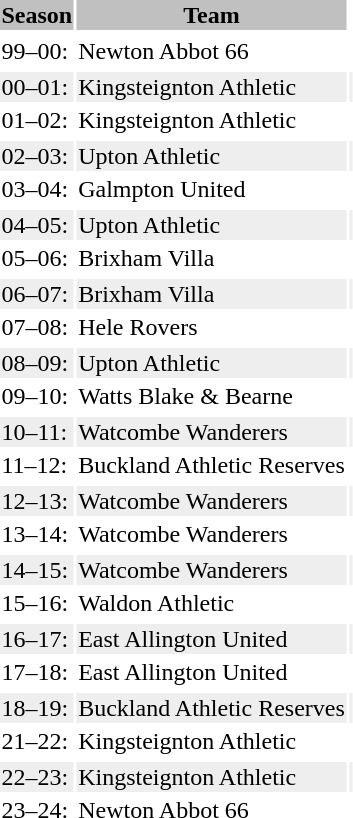<table class="toccolours">
<tr>
<th bgcolor=silver>Season</th>
<th bgcolor=silver>Team</th>
</tr>
<tr bgcolor=#eeeeee>
</tr>
<tr>
<td>99–00:</td>
<td>Newton Abbot 66</td>
<td></td>
</tr>
<tr>
</tr>
<tr bgcolor=#eeeeee>
<td>00–01:</td>
<td>Kingsteignton Athletic</td>
<td></td>
</tr>
<tr>
<td>01–02:</td>
<td>Kingsteignton Athletic</td>
<td></td>
</tr>
<tr>
</tr>
<tr bgcolor=#eeeeee>
<td>02–03:</td>
<td>Upton Athletic</td>
<td></td>
</tr>
<tr>
<td>03–04:</td>
<td>Galmpton United</td>
<td></td>
</tr>
<tr>
</tr>
<tr bgcolor=#eeeeee>
<td>04–05:</td>
<td>Upton Athletic</td>
<td></td>
</tr>
<tr>
<td>05–06:</td>
<td>Brixham Villa</td>
<td></td>
</tr>
<tr>
</tr>
<tr bgcolor=#eeeeee>
<td>06–07:</td>
<td>Brixham Villa</td>
<td></td>
</tr>
<tr>
<td>07–08:</td>
<td>Hele Rovers</td>
<td></td>
</tr>
<tr>
</tr>
<tr bgcolor=#eeeeee>
<td>08–09:</td>
<td>Upton Athletic</td>
<td></td>
</tr>
<tr>
<td>09–10:</td>
<td>Watts Blake & Bearne</td>
<td></td>
</tr>
<tr>
</tr>
<tr bgcolor=#eeeeee>
<td>10–11:</td>
<td>Watcombe Wanderers</td>
<td></td>
</tr>
<tr>
<td>11–12:</td>
<td>Buckland Athletic Reserves</td>
<td></td>
</tr>
<tr>
</tr>
<tr bgcolor=#eeeeee>
<td>12–13:</td>
<td>Watcombe Wanderers</td>
<td></td>
</tr>
<tr>
<td>13–14:</td>
<td>Watcombe Wanderers</td>
<td></td>
</tr>
<tr>
</tr>
<tr bgcolor=#eeeeee>
<td>14–15:</td>
<td>Watcombe Wanderers</td>
<td></td>
</tr>
<tr>
<td>15–16:</td>
<td>Waldon Athletic</td>
<td></td>
</tr>
<tr>
</tr>
<tr bgcolor=#eeeeee>
<td>16–17:</td>
<td>East Allington United</td>
<td></td>
</tr>
<tr>
<td>17–18:</td>
<td>East Allington United</td>
<td></td>
</tr>
<tr>
</tr>
<tr bgcolor=#eeeeee>
<td>18–19:</td>
<td>Buckland Athletic Reserves</td>
<td></td>
</tr>
<tr>
<td>21–22:</td>
<td>Kingsteignton Athletic</td>
<td></td>
</tr>
<tr>
</tr>
<tr bgcolor=#eeeeee>
<td>22–23:</td>
<td>Kingsteignton Athletic</td>
<td></td>
</tr>
<tr>
<td>23–24:</td>
<td>Newton Abbot 66</td>
<td></td>
</tr>
<tr>
</tr>
</table>
